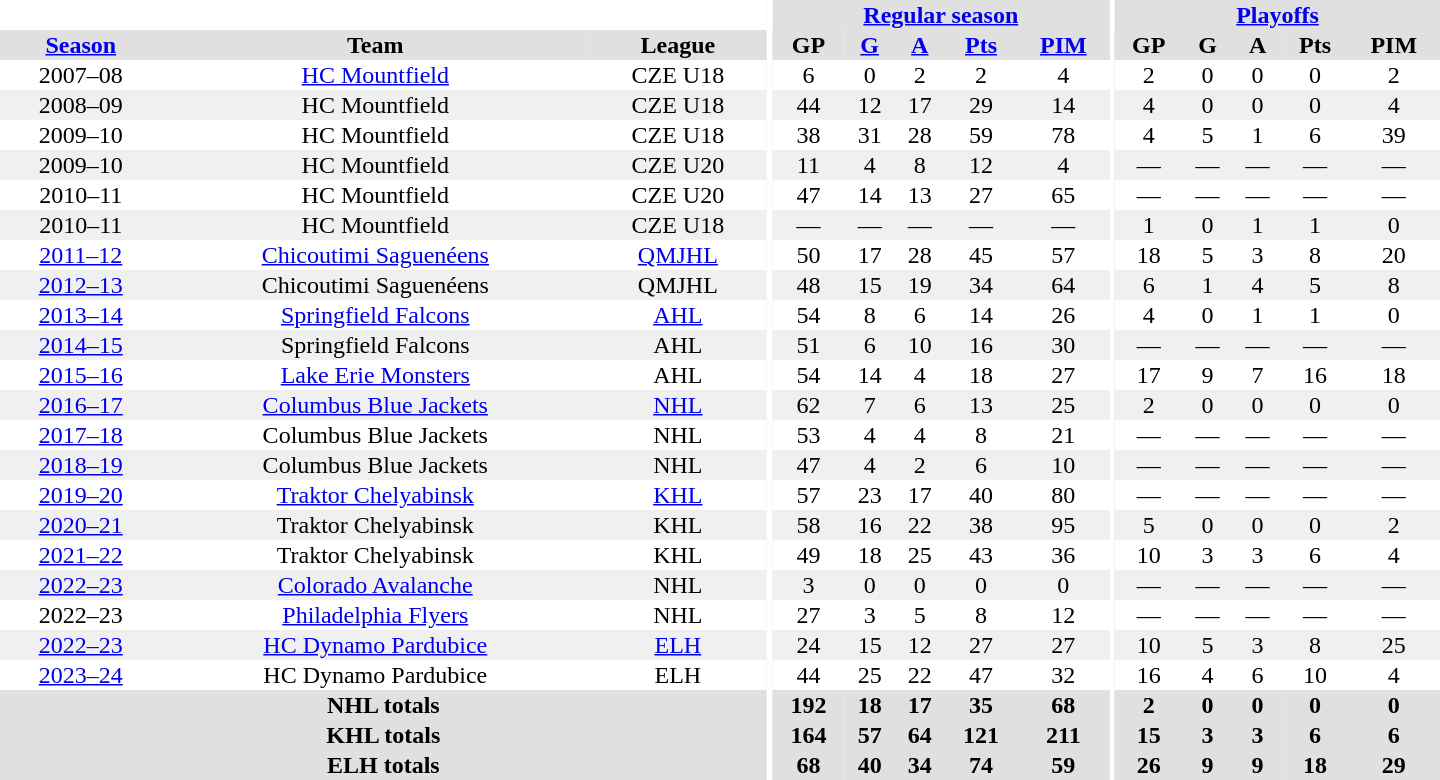<table border="0" cellpadding="1" cellspacing="0" style="text-align:center; width:60em">
<tr bgcolor="#e0e0e0">
<th colspan="3" bgcolor="#ffffff"></th>
<th rowspan="99" bgcolor="#ffffff"></th>
<th colspan="5"><a href='#'>Regular season</a></th>
<th rowspan="99" bgcolor="#ffffff"></th>
<th colspan="5"><a href='#'>Playoffs</a></th>
</tr>
<tr bgcolor="#e0e0e0">
<th><a href='#'>Season</a></th>
<th>Team</th>
<th>League</th>
<th>GP</th>
<th><a href='#'>G</a></th>
<th><a href='#'>A</a></th>
<th><a href='#'>Pts</a></th>
<th><a href='#'>PIM</a></th>
<th>GP</th>
<th>G</th>
<th>A</th>
<th>Pts</th>
<th>PIM</th>
</tr>
<tr>
<td>2007–08</td>
<td><a href='#'>HC Mountfield</a></td>
<td>CZE U18</td>
<td>6</td>
<td>0</td>
<td>2</td>
<td>2</td>
<td>4</td>
<td>2</td>
<td>0</td>
<td>0</td>
<td>0</td>
<td>2</td>
</tr>
<tr bgcolor="#f0f0f0">
<td>2008–09</td>
<td>HC Mountfield</td>
<td>CZE U18</td>
<td>44</td>
<td>12</td>
<td>17</td>
<td>29</td>
<td>14</td>
<td>4</td>
<td>0</td>
<td>0</td>
<td>0</td>
<td>4</td>
</tr>
<tr>
<td>2009–10</td>
<td>HC Mountfield</td>
<td>CZE U18</td>
<td>38</td>
<td>31</td>
<td>28</td>
<td>59</td>
<td>78</td>
<td>4</td>
<td>5</td>
<td>1</td>
<td>6</td>
<td>39</td>
</tr>
<tr bgcolor="#f0f0f0">
<td>2009–10</td>
<td>HC Mountfield</td>
<td>CZE U20</td>
<td>11</td>
<td>4</td>
<td>8</td>
<td>12</td>
<td>4</td>
<td>—</td>
<td>—</td>
<td>—</td>
<td>—</td>
<td>—</td>
</tr>
<tr>
<td>2010–11</td>
<td>HC Mountfield</td>
<td>CZE U20</td>
<td>47</td>
<td>14</td>
<td>13</td>
<td>27</td>
<td>65</td>
<td>—</td>
<td>—</td>
<td>—</td>
<td>—</td>
<td>—</td>
</tr>
<tr bgcolor="#f0f0f0">
<td>2010–11</td>
<td>HC Mountfield</td>
<td>CZE U18</td>
<td>—</td>
<td>—</td>
<td>—</td>
<td>—</td>
<td>—</td>
<td>1</td>
<td>0</td>
<td>1</td>
<td>1</td>
<td>0</td>
</tr>
<tr>
<td><a href='#'>2011–12</a></td>
<td><a href='#'>Chicoutimi Saguenéens</a></td>
<td><a href='#'>QMJHL</a></td>
<td>50</td>
<td>17</td>
<td>28</td>
<td>45</td>
<td>57</td>
<td>18</td>
<td>5</td>
<td>3</td>
<td>8</td>
<td>20</td>
</tr>
<tr bgcolor="#f0f0f0">
<td><a href='#'>2012–13</a></td>
<td>Chicoutimi Saguenéens</td>
<td>QMJHL</td>
<td>48</td>
<td>15</td>
<td>19</td>
<td>34</td>
<td>64</td>
<td>6</td>
<td>1</td>
<td>4</td>
<td>5</td>
<td>8</td>
</tr>
<tr>
<td><a href='#'>2013–14</a></td>
<td><a href='#'>Springfield Falcons</a></td>
<td><a href='#'>AHL</a></td>
<td>54</td>
<td>8</td>
<td>6</td>
<td>14</td>
<td>26</td>
<td>4</td>
<td>0</td>
<td>1</td>
<td>1</td>
<td>0</td>
</tr>
<tr bgcolor="#f0f0f0">
<td><a href='#'>2014–15</a></td>
<td>Springfield Falcons</td>
<td>AHL</td>
<td>51</td>
<td>6</td>
<td>10</td>
<td>16</td>
<td>30</td>
<td>—</td>
<td>—</td>
<td>—</td>
<td>—</td>
<td>—</td>
</tr>
<tr>
<td><a href='#'>2015–16</a></td>
<td><a href='#'>Lake Erie Monsters</a></td>
<td>AHL</td>
<td>54</td>
<td>14</td>
<td>4</td>
<td>18</td>
<td>27</td>
<td>17</td>
<td>9</td>
<td>7</td>
<td>16</td>
<td>18</td>
</tr>
<tr bgcolor="#f0f0f0">
<td><a href='#'>2016–17</a></td>
<td><a href='#'>Columbus Blue Jackets</a></td>
<td><a href='#'>NHL</a></td>
<td>62</td>
<td>7</td>
<td>6</td>
<td>13</td>
<td>25</td>
<td>2</td>
<td>0</td>
<td>0</td>
<td>0</td>
<td>0</td>
</tr>
<tr>
<td><a href='#'>2017–18</a></td>
<td>Columbus Blue Jackets</td>
<td>NHL</td>
<td>53</td>
<td>4</td>
<td>4</td>
<td>8</td>
<td>21</td>
<td>—</td>
<td>—</td>
<td>—</td>
<td>—</td>
<td>—</td>
</tr>
<tr bgcolor="#f0f0f0">
<td><a href='#'>2018–19</a></td>
<td>Columbus Blue Jackets</td>
<td>NHL</td>
<td>47</td>
<td>4</td>
<td>2</td>
<td>6</td>
<td>10</td>
<td>—</td>
<td>—</td>
<td>—</td>
<td>—</td>
<td>—</td>
</tr>
<tr>
<td><a href='#'>2019–20</a></td>
<td><a href='#'>Traktor Chelyabinsk</a></td>
<td><a href='#'>KHL</a></td>
<td>57</td>
<td>23</td>
<td>17</td>
<td>40</td>
<td>80</td>
<td>—</td>
<td>—</td>
<td>—</td>
<td>—</td>
<td>—</td>
</tr>
<tr bgcolor="#f0f0f0">
<td><a href='#'>2020–21</a></td>
<td>Traktor Chelyabinsk</td>
<td>KHL</td>
<td>58</td>
<td>16</td>
<td>22</td>
<td>38</td>
<td>95</td>
<td>5</td>
<td>0</td>
<td>0</td>
<td>0</td>
<td>2</td>
</tr>
<tr>
<td><a href='#'>2021–22</a></td>
<td>Traktor Chelyabinsk</td>
<td>KHL</td>
<td>49</td>
<td>18</td>
<td>25</td>
<td>43</td>
<td>36</td>
<td>10</td>
<td>3</td>
<td>3</td>
<td>6</td>
<td>4</td>
</tr>
<tr bgcolor="#f0f0f0">
<td><a href='#'>2022–23</a></td>
<td><a href='#'>Colorado Avalanche</a></td>
<td>NHL</td>
<td>3</td>
<td>0</td>
<td>0</td>
<td>0</td>
<td>0</td>
<td>—</td>
<td>—</td>
<td>—</td>
<td>—</td>
<td>—</td>
</tr>
<tr>
<td>2022–23</td>
<td><a href='#'>Philadelphia Flyers</a></td>
<td>NHL</td>
<td>27</td>
<td>3</td>
<td>5</td>
<td>8</td>
<td>12</td>
<td>—</td>
<td>—</td>
<td>—</td>
<td>—</td>
<td>—</td>
</tr>
<tr bgcolor="#f0f0f0">
<td><a href='#'>2022–23</a></td>
<td><a href='#'>HC Dynamo Pardubice</a></td>
<td><a href='#'>ELH</a></td>
<td>24</td>
<td>15</td>
<td>12</td>
<td>27</td>
<td>27</td>
<td>10</td>
<td>5</td>
<td>3</td>
<td>8</td>
<td>25</td>
</tr>
<tr>
<td><a href='#'>2023–24</a></td>
<td>HC Dynamo Pardubice</td>
<td>ELH</td>
<td>44</td>
<td>25</td>
<td>22</td>
<td>47</td>
<td>32</td>
<td>16</td>
<td>4</td>
<td>6</td>
<td>10</td>
<td>4</td>
</tr>
<tr bgcolor="#e0e0e0">
<th colspan="3">NHL totals</th>
<th>192</th>
<th>18</th>
<th>17</th>
<th>35</th>
<th>68</th>
<th>2</th>
<th>0</th>
<th>0</th>
<th>0</th>
<th>0</th>
</tr>
<tr bgcolor="#e0e0e0">
<th colspan="3">KHL totals</th>
<th>164</th>
<th>57</th>
<th>64</th>
<th>121</th>
<th>211</th>
<th>15</th>
<th>3</th>
<th>3</th>
<th>6</th>
<th>6</th>
</tr>
<tr bgcolor="#e0e0e0">
<th colspan="3">ELH totals</th>
<th>68</th>
<th>40</th>
<th>34</th>
<th>74</th>
<th>59</th>
<th>26</th>
<th>9</th>
<th>9</th>
<th>18</th>
<th>29</th>
</tr>
</table>
